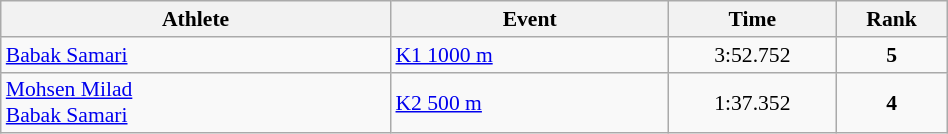<table class="wikitable" width="50%" style="text-align:center; font-size:90%">
<tr>
<th width="35%">Athlete</th>
<th width="25%">Event</th>
<th width="15%">Time</th>
<th width="10%">Rank</th>
</tr>
<tr>
<td align="left"><a href='#'>Babak Samari</a></td>
<td align="left"><a href='#'>K1 1000 m</a></td>
<td>3:52.752</td>
<td align=center><strong>5</strong></td>
</tr>
<tr>
<td align="left"><a href='#'>Mohsen Milad</a><br><a href='#'>Babak Samari</a></td>
<td align="left"><a href='#'>K2 500 m</a></td>
<td>1:37.352</td>
<td align=center><strong>4</strong></td>
</tr>
</table>
